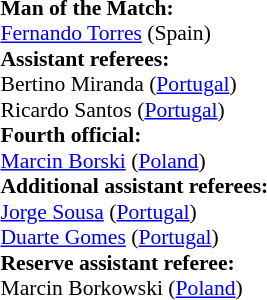<table style="width:100%; font-size:90%;">
<tr>
<td><br><strong>Man of the Match:</strong>
<br><a href='#'>Fernando Torres</a> (Spain)<br><strong>Assistant referees:</strong>
<br>Bertino Miranda (<a href='#'>Portugal</a>)
<br>Ricardo Santos (<a href='#'>Portugal</a>)
<br><strong>Fourth official:</strong>
<br><a href='#'>Marcin Borski</a> (<a href='#'>Poland</a>)
<br><strong>Additional assistant referees:</strong>
<br><a href='#'>Jorge Sousa</a> (<a href='#'>Portugal</a>)
<br><a href='#'>Duarte Gomes</a> (<a href='#'>Portugal</a>)
<br><strong>Reserve assistant referee:</strong>
<br>Marcin Borkowski (<a href='#'>Poland</a>)</td>
</tr>
</table>
